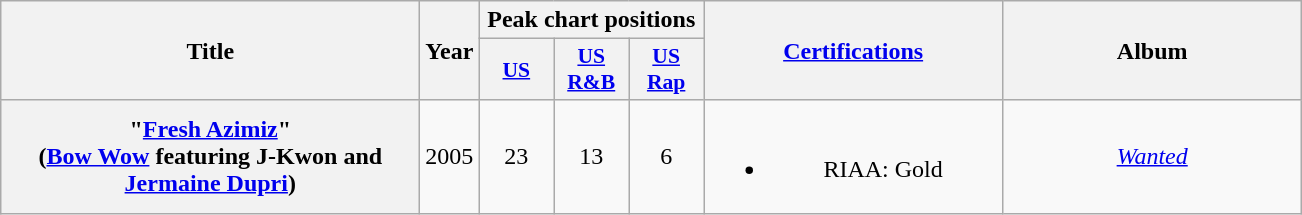<table class="wikitable plainrowheaders" style="text-align:center;">
<tr>
<th scope="col" rowspan="2" style="width:17em;">Title</th>
<th scope="col" rowspan="2">Year</th>
<th scope="col" colspan="3">Peak chart positions</th>
<th scope="col" rowspan="2" style="width:12em;"><a href='#'>Certifications</a></th>
<th scope="col" rowspan="2" style="width:12em;">Album</th>
</tr>
<tr>
<th style="width:3em; font-size:90%"><a href='#'>US</a><br></th>
<th style="width:3em; font-size:90%"><a href='#'>US<br>R&B</a><br></th>
<th style="width:3em; font-size:90%"><a href='#'>US<br>Rap</a><br></th>
</tr>
<tr>
<th scope="row">"<a href='#'>Fresh Azimiz</a>"<br><span>(<a href='#'>Bow Wow</a> featuring J-Kwon and <a href='#'>Jermaine Dupri</a>)</span></th>
<td>2005</td>
<td>23</td>
<td>13</td>
<td>6</td>
<td><br><ul><li>RIAA: Gold</li></ul></td>
<td><em><a href='#'>Wanted</a></em></td>
</tr>
</table>
